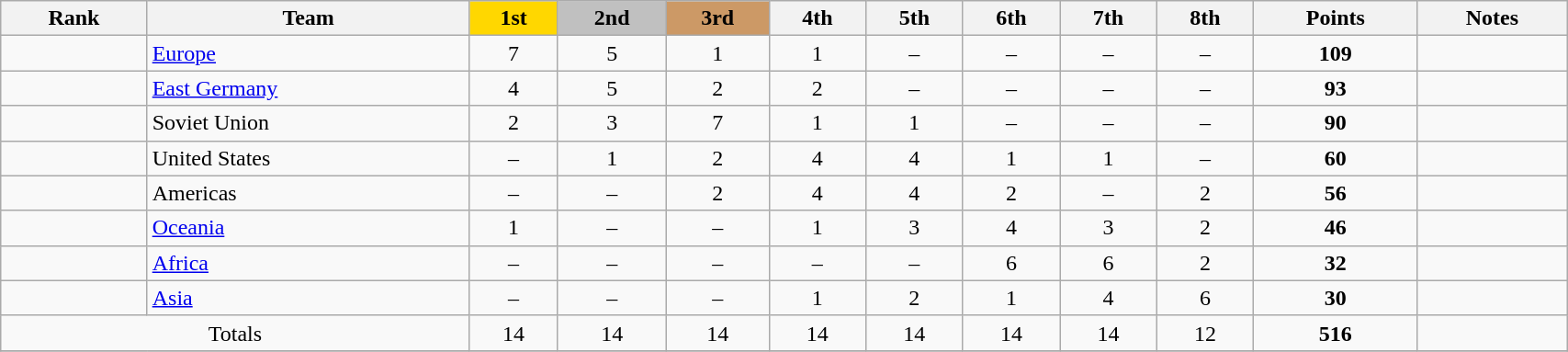<table class="wikitable sortable" style="text-align:center"  width="90%">
<tr>
<th>Rank</th>
<th>Team</th>
<td bgcolor=gold><strong>1st</strong></td>
<td bgcolor=silver><strong>2nd</strong></td>
<td bgcolor="cc9966"><strong>3rd</strong></td>
<th>4th</th>
<th>5th</th>
<th>6th</th>
<th>7th</th>
<th>8th</th>
<th>Points</th>
<th>Notes</th>
</tr>
<tr>
<td></td>
<td align="left"><a href='#'>Europe</a></td>
<td>7</td>
<td>5</td>
<td>1</td>
<td>1</td>
<td>–</td>
<td>–</td>
<td>–</td>
<td>–</td>
<td><strong>109</strong></td>
<td></td>
</tr>
<tr>
<td></td>
<td align="left"><a href='#'>East Germany</a></td>
<td>4</td>
<td>5</td>
<td>2</td>
<td>2</td>
<td>–</td>
<td>–</td>
<td>–</td>
<td>–</td>
<td><strong>93</strong></td>
<td></td>
</tr>
<tr>
<td></td>
<td align="left">Soviet Union</td>
<td>2</td>
<td>3</td>
<td>7</td>
<td>1</td>
<td>1</td>
<td>–</td>
<td>–</td>
<td>–</td>
<td><strong>90</strong></td>
<td></td>
</tr>
<tr>
<td></td>
<td align="left">United States</td>
<td>–</td>
<td>1</td>
<td>2</td>
<td>4</td>
<td>4</td>
<td>1</td>
<td>1</td>
<td>–</td>
<td><strong>60</strong></td>
<td></td>
</tr>
<tr>
<td></td>
<td align="left">Americas</td>
<td>–</td>
<td>–</td>
<td>2</td>
<td>4</td>
<td>4</td>
<td>2</td>
<td>–</td>
<td>2</td>
<td><strong>56</strong></td>
<td></td>
</tr>
<tr>
<td></td>
<td align="left"><a href='#'>Oceania</a></td>
<td>1</td>
<td>–</td>
<td>–</td>
<td>1</td>
<td>3</td>
<td>4</td>
<td>3</td>
<td>2</td>
<td><strong>46</strong></td>
<td></td>
</tr>
<tr>
<td></td>
<td align="left"><a href='#'>Africa</a></td>
<td>–</td>
<td>–</td>
<td>–</td>
<td>–</td>
<td>–</td>
<td>6</td>
<td>6</td>
<td>2</td>
<td><strong>32</strong></td>
<td></td>
</tr>
<tr>
<td></td>
<td align="left"><a href='#'>Asia</a></td>
<td>–</td>
<td>–</td>
<td>–</td>
<td>1</td>
<td>2</td>
<td>1</td>
<td>4</td>
<td>6</td>
<td><strong>30</strong></td>
<td></td>
</tr>
<tr>
<td colspan=2>Totals</td>
<td>14</td>
<td>14</td>
<td>14</td>
<td>14</td>
<td>14</td>
<td>14</td>
<td>14</td>
<td>12</td>
<td><strong>516</strong></td>
<td></td>
</tr>
<tr>
</tr>
</table>
